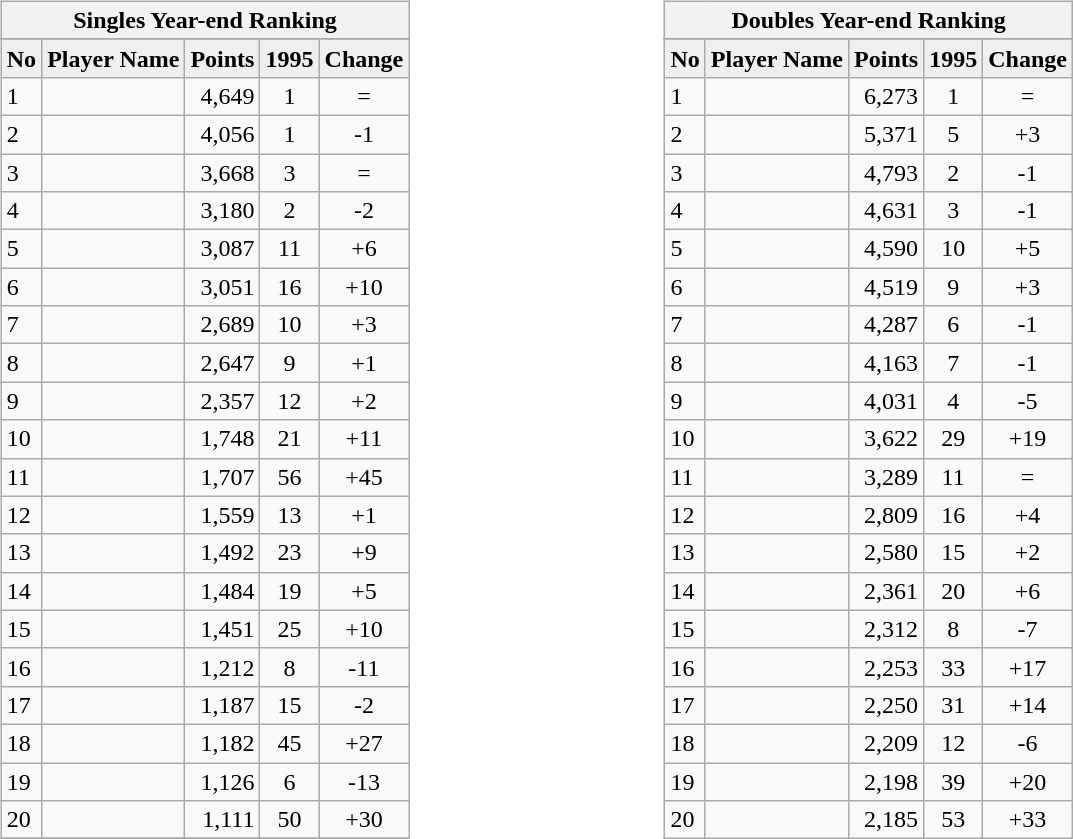<table>
<tr>
<td valign=top width=33% align=left><br><table class="wikitable">
<tr>
<th colspan="5">Singles Year-end Ranking</th>
</tr>
<tr>
</tr>
<tr bgcolor="#efefef">
<td align="center"><strong>No</strong></td>
<td align="center"><strong>Player Name</strong></td>
<td align="center"><strong>Points</strong></td>
<td align="center"><strong>1995</strong></td>
<td align="center"><strong>Change</strong></td>
</tr>
<tr>
<td>1</td>
<td></td>
<td align="right">4,649</td>
<td align="center">1</td>
<td align="center">=</td>
</tr>
<tr>
<td>2</td>
<td></td>
<td align="right">4,056</td>
<td align="center">1</td>
<td align="center">-1</td>
</tr>
<tr>
<td>3</td>
<td></td>
<td align="right">3,668</td>
<td align="center">3</td>
<td align="center">=</td>
</tr>
<tr>
<td>4</td>
<td></td>
<td align="right">3,180</td>
<td align="center">2</td>
<td align="center">-2</td>
</tr>
<tr>
<td>5</td>
<td></td>
<td align="right">3,087</td>
<td align="center">11</td>
<td align="center">+6</td>
</tr>
<tr>
<td>6</td>
<td></td>
<td align="right">3,051</td>
<td align="center">16</td>
<td align="center">+10</td>
</tr>
<tr>
<td>7</td>
<td></td>
<td align="right">2,689</td>
<td align="center">10</td>
<td align="center">+3</td>
</tr>
<tr>
<td>8</td>
<td></td>
<td align="right">2,647</td>
<td align="center">9</td>
<td align="center">+1</td>
</tr>
<tr>
<td>9</td>
<td></td>
<td align="right">2,357</td>
<td align="center">12</td>
<td align="center">+2</td>
</tr>
<tr>
<td>10</td>
<td></td>
<td align="right">1,748</td>
<td align="center">21</td>
<td align="center">+11</td>
</tr>
<tr>
<td>11</td>
<td></td>
<td align="right">1,707</td>
<td align="center">56</td>
<td align="center">+45</td>
</tr>
<tr>
<td>12</td>
<td></td>
<td align="right">1,559</td>
<td align="center">13</td>
<td align="center">+1</td>
</tr>
<tr>
<td>13</td>
<td></td>
<td align="right">1,492</td>
<td align="center">23</td>
<td align="center">+9</td>
</tr>
<tr>
<td>14</td>
<td></td>
<td align="right">1,484</td>
<td align="center">19</td>
<td align="center">+5</td>
</tr>
<tr>
<td>15</td>
<td></td>
<td align="right">1,451</td>
<td align="center">25</td>
<td align="center">+10</td>
</tr>
<tr>
<td>16</td>
<td></td>
<td align="right">1,212</td>
<td align="center">8</td>
<td align="center">-11</td>
</tr>
<tr>
<td>17</td>
<td></td>
<td align="right">1,187</td>
<td align="center">15</td>
<td align="center">-2</td>
</tr>
<tr>
<td>18</td>
<td></td>
<td align="right">1,182</td>
<td align="center">45</td>
<td align="center">+27</td>
</tr>
<tr>
<td>19</td>
<td></td>
<td align="right">1,126</td>
<td align="center">6</td>
<td align="center">-13</td>
</tr>
<tr>
<td>20</td>
<td></td>
<td align="right">1,111</td>
<td align="center">50</td>
<td align="center">+30</td>
</tr>
<tr>
</tr>
</table>
</td>
<td valign=top width=33% align=left><br><table class="wikitable">
<tr>
<th colspan="5">Doubles Year-end Ranking</th>
</tr>
<tr>
</tr>
<tr bgcolor="#efefef">
<td align="center"><strong>No</strong></td>
<td align="center"><strong>Player Name</strong></td>
<td align="center"><strong>Points</strong></td>
<td align="center"><strong>1995</strong></td>
<td align="center"><strong>Change</strong></td>
</tr>
<tr>
<td>1</td>
<td></td>
<td align="right">6,273</td>
<td align="center">1</td>
<td align="center">=</td>
</tr>
<tr>
<td>2</td>
<td></td>
<td align="right">5,371</td>
<td align="center">5</td>
<td align="center">+3</td>
</tr>
<tr>
<td>3</td>
<td></td>
<td align="right">4,793</td>
<td align="center">2</td>
<td align="center">-1</td>
</tr>
<tr>
<td>4</td>
<td></td>
<td align="right">4,631</td>
<td align="center">3</td>
<td align="center">-1</td>
</tr>
<tr>
<td>5</td>
<td></td>
<td align="right">4,590</td>
<td align="center">10</td>
<td align="center">+5</td>
</tr>
<tr>
<td>6</td>
<td></td>
<td align="right">4,519</td>
<td align="center">9</td>
<td align="center">+3</td>
</tr>
<tr>
<td>7</td>
<td></td>
<td align="right">4,287</td>
<td align="center">6</td>
<td align="center">-1</td>
</tr>
<tr>
<td>8</td>
<td></td>
<td align="right">4,163</td>
<td align="center">7</td>
<td align="center">-1</td>
</tr>
<tr>
<td>9</td>
<td></td>
<td align="right">4,031</td>
<td align="center">4</td>
<td align="center">-5</td>
</tr>
<tr>
<td>10</td>
<td></td>
<td align="right">3,622</td>
<td align="center">29</td>
<td align="center">+19</td>
</tr>
<tr>
<td>11</td>
<td></td>
<td align="right">3,289</td>
<td align="center">11</td>
<td align="center">=</td>
</tr>
<tr>
<td>12</td>
<td></td>
<td align="right">2,809</td>
<td align="center">16</td>
<td align="center">+4</td>
</tr>
<tr>
<td>13</td>
<td></td>
<td align="right">2,580</td>
<td align="center">15</td>
<td align="center">+2</td>
</tr>
<tr>
<td>14</td>
<td></td>
<td align="right">2,361</td>
<td align="center">20</td>
<td align="center">+6</td>
</tr>
<tr>
<td>15</td>
<td></td>
<td align="right">2,312</td>
<td align="center">8</td>
<td align="center">-7</td>
</tr>
<tr>
<td>16</td>
<td></td>
<td align="right">2,253</td>
<td align="center">33</td>
<td align="center">+17</td>
</tr>
<tr>
<td>17</td>
<td></td>
<td align="right">2,250</td>
<td align="center">31</td>
<td align="center">+14</td>
</tr>
<tr>
<td>18</td>
<td></td>
<td align="right">2,209</td>
<td align="center">12</td>
<td align="center">-6</td>
</tr>
<tr>
<td>19</td>
<td></td>
<td align="right">2,198</td>
<td align="center">39</td>
<td align="center">+20</td>
</tr>
<tr>
<td>20</td>
<td></td>
<td align="right">2,185</td>
<td align="center">53</td>
<td align="center">+33</td>
</tr>
</table>
</td>
</tr>
<tr>
</tr>
</table>
